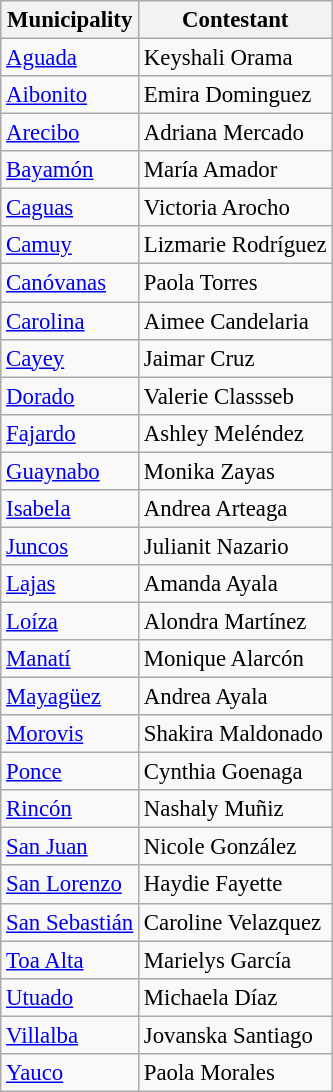<table class="wikitable sortable" style="font-size: 95%;">
<tr>
<th>Municipality</th>
<th>Contestant</th>
</tr>
<tr>
<td><a href='#'>Aguada</a></td>
<td>Keyshali Orama</td>
</tr>
<tr>
<td><a href='#'>Aibonito</a></td>
<td>Emira Dominguez</td>
</tr>
<tr>
<td><a href='#'>Arecibo</a></td>
<td>Adriana Mercado</td>
</tr>
<tr>
<td><a href='#'>Bayamón</a></td>
<td>María Amador</td>
</tr>
<tr>
<td><a href='#'>Caguas</a></td>
<td>Victoria Arocho</td>
</tr>
<tr>
<td><a href='#'>Camuy</a></td>
<td>Lizmarie Rodríguez</td>
</tr>
<tr>
<td><a href='#'>Canóvanas</a></td>
<td>Paola Torres</td>
</tr>
<tr>
<td><a href='#'>Carolina</a></td>
<td>Aimee Candelaria</td>
</tr>
<tr>
<td><a href='#'>Cayey</a></td>
<td>Jaimar Cruz</td>
</tr>
<tr>
<td><a href='#'>Dorado</a></td>
<td>Valerie Classseb</td>
</tr>
<tr>
<td><a href='#'>Fajardo</a></td>
<td>Ashley Meléndez</td>
</tr>
<tr>
<td><a href='#'>Guaynabo</a></td>
<td>Monika Zayas</td>
</tr>
<tr>
<td><a href='#'>Isabela</a></td>
<td>Andrea Arteaga</td>
</tr>
<tr>
<td><a href='#'>Juncos</a></td>
<td>Julianit Nazario</td>
</tr>
<tr>
<td><a href='#'>Lajas</a></td>
<td>Amanda Ayala</td>
</tr>
<tr>
<td><a href='#'>Loíza</a></td>
<td>Alondra Martínez</td>
</tr>
<tr>
<td><a href='#'>Manatí</a></td>
<td>Monique Alarcón</td>
</tr>
<tr>
<td><a href='#'>Mayagüez</a></td>
<td>Andrea Ayala</td>
</tr>
<tr>
<td><a href='#'>Morovis</a></td>
<td>Shakira Maldonado</td>
</tr>
<tr>
<td><a href='#'>Ponce</a></td>
<td>Cynthia Goenaga</td>
</tr>
<tr>
<td><a href='#'>Rincón</a></td>
<td>Nashaly Muñiz</td>
</tr>
<tr>
<td><a href='#'>San Juan</a></td>
<td>Nicole González</td>
</tr>
<tr>
<td><a href='#'>San Lorenzo</a></td>
<td>Haydie Fayette</td>
</tr>
<tr>
<td><a href='#'>San Sebastián</a></td>
<td>Caroline Velazquez</td>
</tr>
<tr>
<td><a href='#'>Toa Alta</a></td>
<td>Marielys García</td>
</tr>
<tr>
<td><a href='#'>Utuado</a></td>
<td>Michaela Díaz</td>
</tr>
<tr>
<td><a href='#'>Villalba</a></td>
<td>Jovanska Santiago</td>
</tr>
<tr>
<td><a href='#'>Yauco</a></td>
<td>Paola Morales</td>
</tr>
</table>
